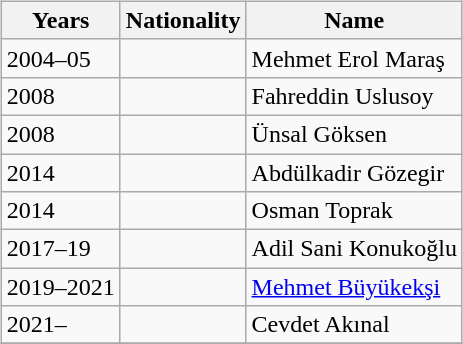<table>
<tr>
<td width="10"> </td>
<td valign="top"><br><table class="wikitable" style="text-align: center">
<tr>
<th>Years</th>
<th>Nationality</th>
<th>Name</th>
</tr>
<tr>
<td align=left>2004–05</td>
<td></td>
<td align=left>Mehmet Erol Maraş</td>
</tr>
<tr>
<td align=left>2008</td>
<td></td>
<td align=left>Fahreddin Uslusoy</td>
</tr>
<tr>
<td align=left>2008</td>
<td></td>
<td align=left>Ünsal Göksen</td>
</tr>
<tr>
<td align=left>2014</td>
<td></td>
<td align=left>Abdülkadir Gözegir</td>
</tr>
<tr>
<td align=left>2014</td>
<td></td>
<td align=left>Osman Toprak</td>
</tr>
<tr>
<td align=left>2017–19</td>
<td></td>
<td align=left>Adil Sani Konukoğlu</td>
</tr>
<tr>
<td align=left>2019–2021</td>
<td></td>
<td align=left><a href='#'>Mehmet Büyükekşi</a></td>
</tr>
<tr>
<td align=left>2021–</td>
<td></td>
<td align=left>Cevdet Akınal</td>
</tr>
<tr>
</tr>
</table>
</td>
</tr>
</table>
